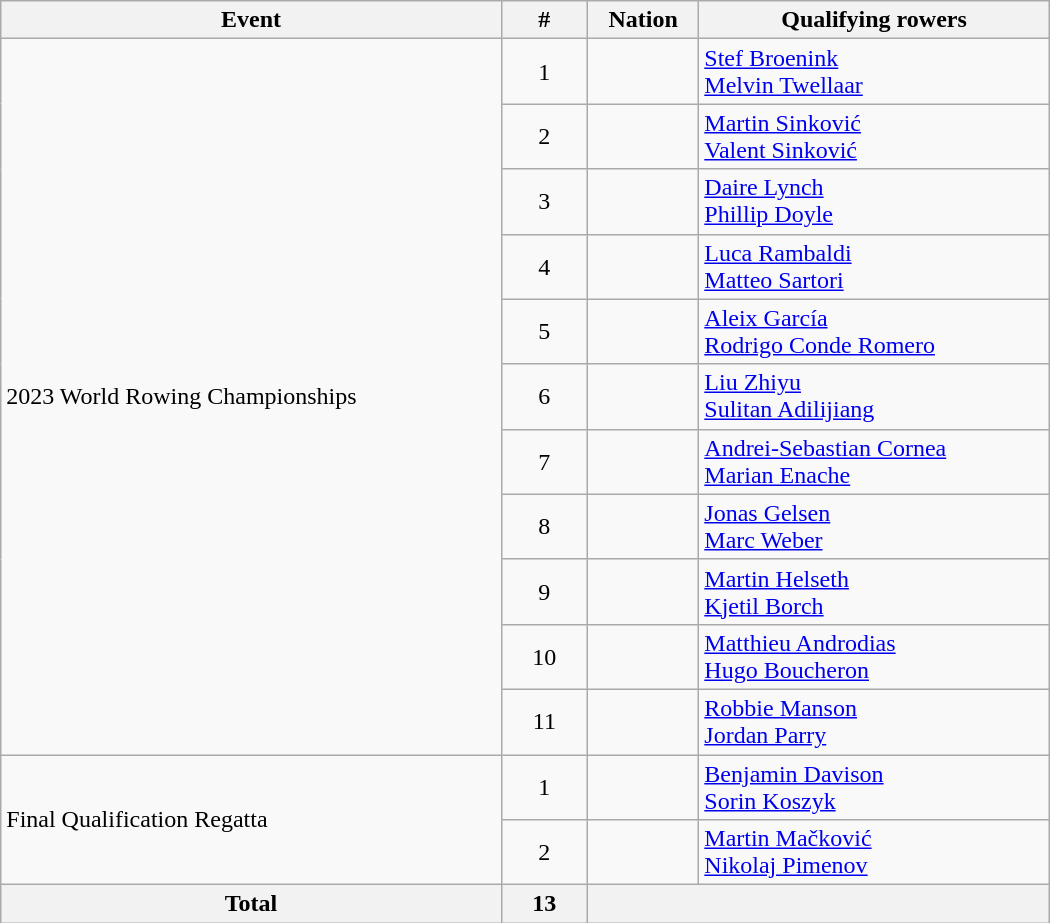<table class="wikitable"  style="width:700px; text-align:center;">
<tr>
<th>Event</th>
<th width=50>#</th>
<th>Nation</th>
<th>Qualifying rowers</th>
</tr>
<tr>
<td rowspan=11 align=left>2023 World Rowing Championships</td>
<td>1</td>
<td align=left></td>
<td align=left><a href='#'>Stef Broenink</a><br><a href='#'>Melvin Twellaar</a></td>
</tr>
<tr>
<td>2</td>
<td align=left></td>
<td align=left><a href='#'>Martin Sinković</a><br><a href='#'>Valent Sinković</a></td>
</tr>
<tr>
<td>3</td>
<td align=left></td>
<td align=left><a href='#'>Daire Lynch</a><br><a href='#'>Phillip Doyle</a></td>
</tr>
<tr>
<td>4</td>
<td align=left></td>
<td align=left><a href='#'>Luca Rambaldi</a><br><a href='#'>Matteo Sartori</a></td>
</tr>
<tr>
<td>5</td>
<td align=left></td>
<td align=left><a href='#'>Aleix García</a><br><a href='#'>Rodrigo Conde Romero</a></td>
</tr>
<tr>
<td>6</td>
<td align=left></td>
<td align=left><a href='#'>Liu Zhiyu</a><br><a href='#'>Sulitan Adilijiang</a></td>
</tr>
<tr>
<td>7</td>
<td align=left></td>
<td align=left><a href='#'>Andrei-Sebastian Cornea</a><br><a href='#'>Marian Enache</a></td>
</tr>
<tr>
<td>8</td>
<td align=left></td>
<td align=left><a href='#'>Jonas Gelsen</a><br><a href='#'>Marc Weber</a></td>
</tr>
<tr>
<td>9</td>
<td align=left></td>
<td align=left><a href='#'>Martin Helseth</a><br><a href='#'>Kjetil Borch</a></td>
</tr>
<tr>
<td>10</td>
<td align=left></td>
<td align=left><a href='#'>Matthieu Androdias</a><br><a href='#'>Hugo Boucheron</a></td>
</tr>
<tr>
<td>11</td>
<td align=left></td>
<td align=left><a href='#'>Robbie Manson</a><br><a href='#'>Jordan Parry</a></td>
</tr>
<tr>
<td rowspan=2 align=left>Final Qualification Regatta</td>
<td>1</td>
<td align=left></td>
<td align=left><a href='#'>Benjamin Davison</a><br><a href='#'>Sorin Koszyk</a></td>
</tr>
<tr>
<td>2</td>
<td align=left></td>
<td align=left><a href='#'>Martin Mačković</a><br><a href='#'>Nikolaj Pimenov</a></td>
</tr>
<tr>
<th>Total</th>
<th>13</th>
<th colspan=2></th>
</tr>
</table>
